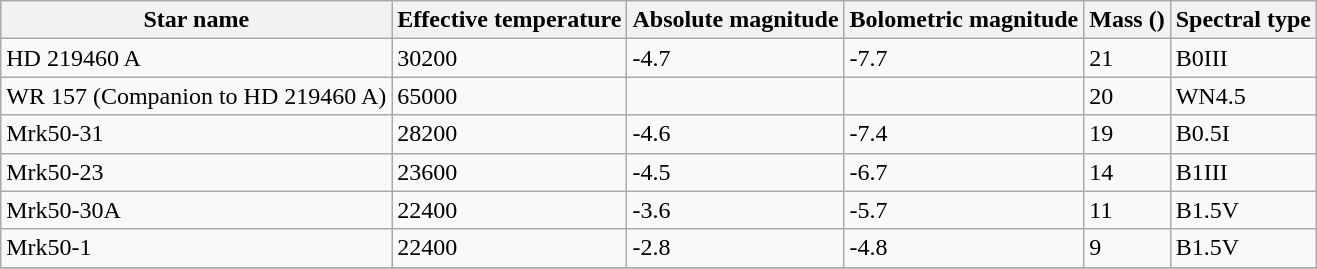<table class="wikitable sortable">
<tr>
<th>Star name</th>
<th>Effective temperature</th>
<th>Absolute magnitude</th>
<th>Bolometric magnitude</th>
<th>Mass ()</th>
<th>Spectral type</th>
</tr>
<tr>
<td>HD 219460 A</td>
<td>30200</td>
<td>-4.7</td>
<td>-7.7</td>
<td>21</td>
<td>B0III</td>
</tr>
<tr>
<td>WR 157 (Companion to HD 219460 A)</td>
<td>65000</td>
<td></td>
<td></td>
<td>20</td>
<td>WN4.5</td>
</tr>
<tr>
<td>Mrk50-31</td>
<td>28200</td>
<td>-4.6</td>
<td>-7.4</td>
<td>19</td>
<td>B0.5I</td>
</tr>
<tr>
<td>Mrk50-23</td>
<td>23600</td>
<td>-4.5</td>
<td>-6.7</td>
<td>14</td>
<td>B1III</td>
</tr>
<tr>
<td>Mrk50-30A</td>
<td>22400</td>
<td>-3.6</td>
<td>-5.7</td>
<td>11</td>
<td>B1.5V</td>
</tr>
<tr>
<td>Mrk50-1</td>
<td>22400</td>
<td>-2.8</td>
<td>-4.8</td>
<td>9</td>
<td>B1.5V</td>
</tr>
<tr>
</tr>
</table>
